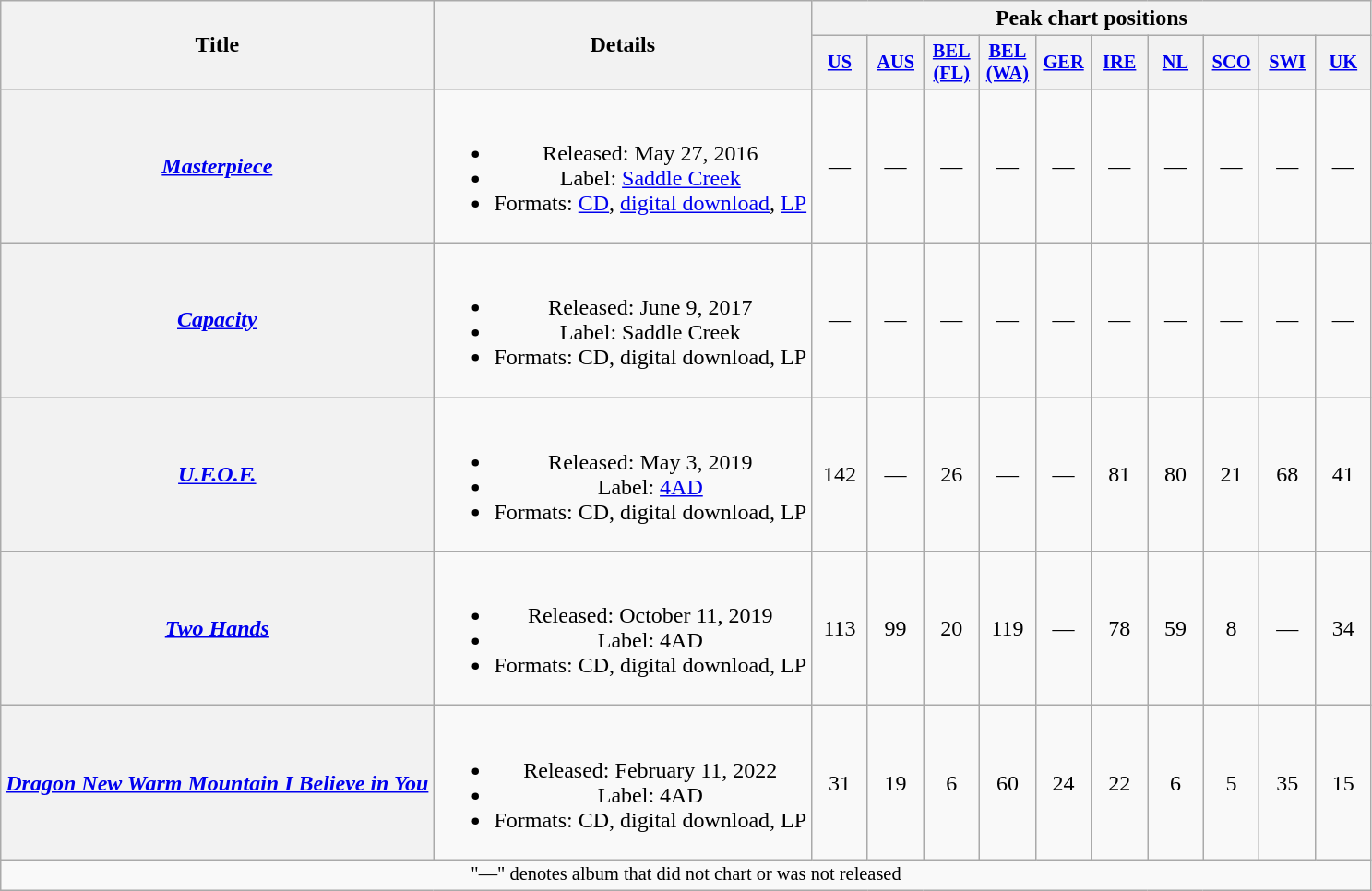<table class="wikitable plainrowheaders" style="text-align:center;">
<tr>
<th scope="col" rowspan="2">Title</th>
<th scope="col" rowspan="2">Details</th>
<th scope="col" colspan="10">Peak chart positions</th>
</tr>
<tr>
<th scope="col" style="width:2.5em;font-size:85%;"><a href='#'>US</a><br></th>
<th scope="col" style="width:2.5em;font-size:85%;"><a href='#'>AUS</a><br></th>
<th scope="col" style="width:2.5em;font-size:85%;"><a href='#'>BEL<br>(FL)</a><br></th>
<th scope="col" style="width:2.5em;font-size:85%;"><a href='#'>BEL<br>(WA)</a><br></th>
<th scope="col" style="width:2.5em;font-size:85%;"><a href='#'>GER</a><br></th>
<th scope="col" style="width:2.5em;font-size:85%;"><a href='#'>IRE</a><br></th>
<th scope="col" style="width:2.5em;font-size:85%;"><a href='#'>NL</a><br></th>
<th scope="col" style="width:2.5em;font-size:85%;"><a href='#'>SCO</a><br></th>
<th scope="col" style="width:2.5em;font-size:85%;"><a href='#'>SWI</a><br></th>
<th scope="col" style="width:2.5em;font-size:85%;"><a href='#'>UK</a><br></th>
</tr>
<tr>
<th scope="row"><em><a href='#'>Masterpiece</a></em></th>
<td><br><ul><li>Released: May 27, 2016</li><li>Label: <a href='#'>Saddle Creek</a></li><li>Formats: <a href='#'>CD</a>, <a href='#'>digital download</a>, <a href='#'>LP</a></li></ul></td>
<td>—</td>
<td>—</td>
<td>—</td>
<td>—</td>
<td>—</td>
<td>—</td>
<td>—</td>
<td>—</td>
<td>—</td>
<td>—</td>
</tr>
<tr>
<th scope="row"><em><a href='#'>Capacity</a></em></th>
<td><br><ul><li>Released: June 9, 2017</li><li>Label: Saddle Creek</li><li>Formats: CD, digital download, LP</li></ul></td>
<td>—</td>
<td>—</td>
<td>—</td>
<td>—</td>
<td>—</td>
<td>—</td>
<td>—</td>
<td>—</td>
<td>—</td>
<td>—</td>
</tr>
<tr>
<th scope="row"><em><a href='#'>U.F.O.F.</a></em></th>
<td><br><ul><li>Released: May 3, 2019</li><li>Label: <a href='#'>4AD</a></li><li>Formats: CD, digital download, LP</li></ul></td>
<td>142</td>
<td>—</td>
<td>26</td>
<td>—</td>
<td>—</td>
<td>81</td>
<td>80</td>
<td>21</td>
<td>68</td>
<td>41</td>
</tr>
<tr>
<th scope="row"><em><a href='#'>Two Hands</a></em></th>
<td><br><ul><li>Released: October 11, 2019</li><li>Label: 4AD</li><li>Formats: CD, digital download, LP</li></ul></td>
<td>113</td>
<td>99</td>
<td>20</td>
<td>119</td>
<td>—</td>
<td>78</td>
<td>59</td>
<td>8</td>
<td>—</td>
<td>34</td>
</tr>
<tr>
<th scope="row"><em><a href='#'>Dragon New Warm Mountain I Believe in You</a></em></th>
<td><br><ul><li>Released: February 11, 2022</li><li>Label: 4AD</li><li>Formats: CD, digital download, LP</li></ul></td>
<td>31</td>
<td>19</td>
<td>6</td>
<td>60</td>
<td>24</td>
<td>22</td>
<td>6</td>
<td>5</td>
<td>35</td>
<td>15</td>
</tr>
<tr>
<td colspan="14" style="font-size:85%;">"—" denotes album that did not chart or was not released</td>
</tr>
</table>
